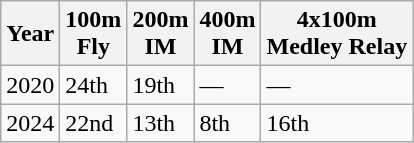<table class="wikitable">
<tr>
<th>Year</th>
<th>100m<br>Fly</th>
<th>200m<br>IM</th>
<th>400m<br>IM</th>
<th>4x100m<br>Medley Relay</th>
</tr>
<tr>
<td>2020</td>
<td>24th</td>
<td>19th</td>
<td>—</td>
<td>—</td>
</tr>
<tr>
<td>2024</td>
<td>22nd</td>
<td>13th</td>
<td>8th</td>
<td>16th</td>
</tr>
</table>
